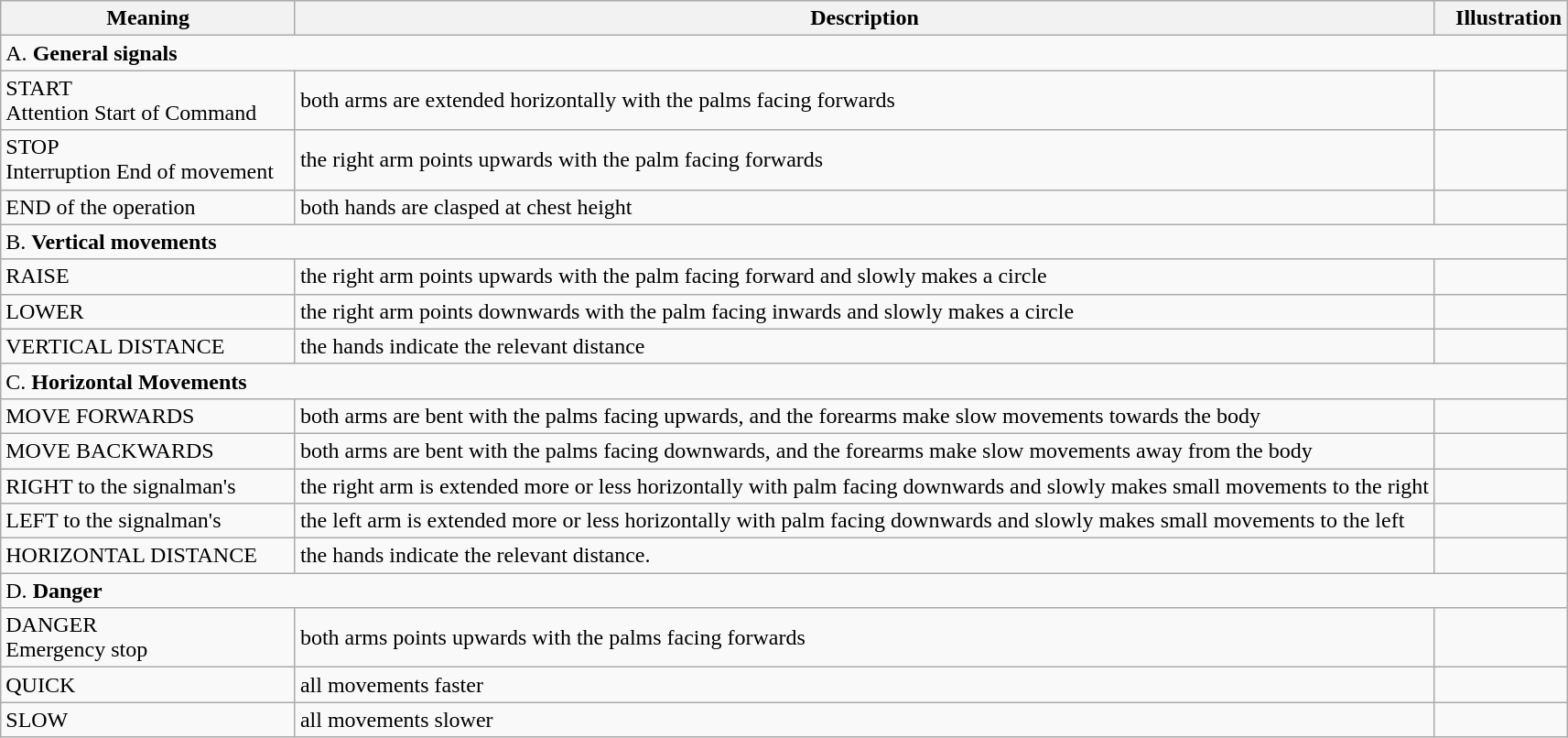<table class="wikitable">
<tr>
<th>Meaning</th>
<th>Description</th>
<th>   Illustration</th>
</tr>
<tr>
<td colspan="3">A. <strong>General signals</strong></td>
</tr>
<tr>
<td>START<br>Attention Start of Command</td>
<td>both arms are extended horizontally with the palms facing forwards</td>
<td></td>
</tr>
<tr>
<td>STOP<br>Interruption
End of movement   </td>
<td>the right arm points upwards with the palm facing forwards</td>
<td></td>
</tr>
<tr>
<td>END of the operation</td>
<td>both hands are clasped at chest height</td>
<td></td>
</tr>
<tr>
<td colspan="3">B. <strong>Vertical movements</strong></td>
</tr>
<tr>
<td>RAISE</td>
<td>the right arm points upwards with the palm facing forward and slowly makes a circle</td>
<td></td>
</tr>
<tr>
<td>LOWER</td>
<td>the right arm points downwards with the palm facing inwards and slowly makes a circle</td>
<td></td>
</tr>
<tr>
<td>VERTICAL DISTANCE</td>
<td>the hands indicate the relevant distance</td>
<td></td>
</tr>
<tr>
<td colspan="3">C. <strong>Horizontal Movements</strong></td>
</tr>
<tr>
<td>MOVE FORWARDS</td>
<td>both arms are bent with the palms facing upwards, and the forearms make slow movements towards the body</td>
<td></td>
</tr>
<tr>
<td>MOVE BACKWARDS</td>
<td>both arms are bent with the palms facing downwards, and the forearms make slow movements away from the body</td>
<td></td>
</tr>
<tr>
<td>RIGHT to the signalman's</td>
<td>the right arm is extended more or less horizontally with palm facing downwards and slowly makes small movements to the right</td>
<td></td>
</tr>
<tr>
<td>LEFT to the signalman's</td>
<td>the left arm is extended more or less horizontally with palm facing downwards and slowly makes small movements to the left</td>
<td></td>
</tr>
<tr>
<td>HORIZONTAL DISTANCE</td>
<td>the hands indicate the relevant distance.</td>
<td></td>
</tr>
<tr>
<td colspan="3">D. <strong>Danger</strong></td>
</tr>
<tr>
<td>DANGER<br>Emergency stop</td>
<td>both arms points upwards with the palms facing forwards</td>
<td></td>
</tr>
<tr>
<td>QUICK</td>
<td>all movements faster</td>
<td></td>
</tr>
<tr>
<td>SLOW</td>
<td>all movements slower</td>
<td></td>
</tr>
</table>
